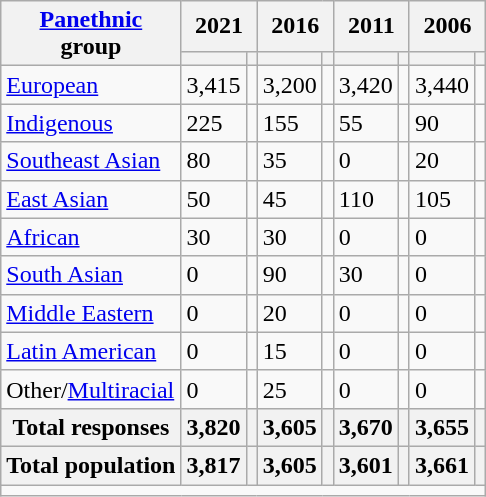<table class="wikitable collapsible sortable">
<tr>
<th rowspan="2"><a href='#'>Panethnic</a><br>group</th>
<th colspan="2">2021</th>
<th colspan="2">2016</th>
<th colspan="2">2011</th>
<th colspan="2">2006</th>
</tr>
<tr>
<th><a href='#'></a></th>
<th></th>
<th></th>
<th></th>
<th></th>
<th></th>
<th></th>
<th></th>
</tr>
<tr>
<td><a href='#'>European</a></td>
<td>3,415</td>
<td></td>
<td>3,200</td>
<td></td>
<td>3,420</td>
<td></td>
<td>3,440</td>
<td></td>
</tr>
<tr>
<td><a href='#'>Indigenous</a></td>
<td>225</td>
<td></td>
<td>155</td>
<td></td>
<td>55</td>
<td></td>
<td>90</td>
<td></td>
</tr>
<tr>
<td><a href='#'>Southeast Asian</a></td>
<td>80</td>
<td></td>
<td>35</td>
<td></td>
<td>0</td>
<td></td>
<td>20</td>
<td></td>
</tr>
<tr>
<td><a href='#'>East Asian</a></td>
<td>50</td>
<td></td>
<td>45</td>
<td></td>
<td>110</td>
<td></td>
<td>105</td>
<td></td>
</tr>
<tr>
<td><a href='#'>African</a></td>
<td>30</td>
<td></td>
<td>30</td>
<td></td>
<td>0</td>
<td></td>
<td>0</td>
<td></td>
</tr>
<tr>
<td><a href='#'>South Asian</a></td>
<td>0</td>
<td></td>
<td>90</td>
<td></td>
<td>30</td>
<td></td>
<td>0</td>
<td></td>
</tr>
<tr>
<td><a href='#'>Middle Eastern</a></td>
<td>0</td>
<td></td>
<td>20</td>
<td></td>
<td>0</td>
<td></td>
<td>0</td>
<td></td>
</tr>
<tr>
<td><a href='#'>Latin American</a></td>
<td>0</td>
<td></td>
<td>15</td>
<td></td>
<td>0</td>
<td></td>
<td>0</td>
<td></td>
</tr>
<tr>
<td>Other/<a href='#'>Multiracial</a></td>
<td>0</td>
<td></td>
<td>25</td>
<td></td>
<td>0</td>
<td></td>
<td>0</td>
<td></td>
</tr>
<tr>
<th>Total responses</th>
<th>3,820</th>
<th></th>
<th>3,605</th>
<th></th>
<th>3,670</th>
<th></th>
<th>3,655</th>
<th></th>
</tr>
<tr>
<th>Total population</th>
<th>3,817</th>
<th></th>
<th>3,605</th>
<th></th>
<th>3,601</th>
<th></th>
<th>3,661</th>
<th></th>
</tr>
<tr class="sortbottom">
<td colspan="15"></td>
</tr>
</table>
